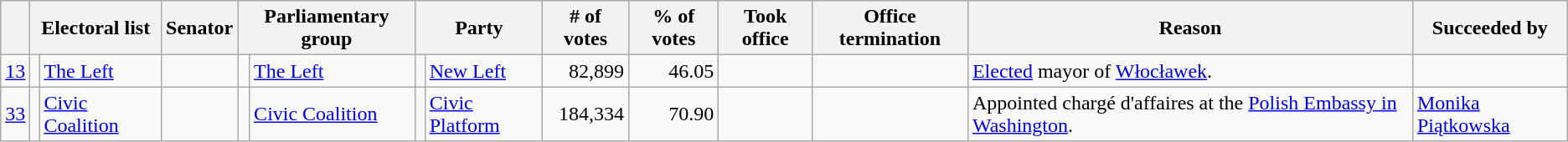<table class="wikitable sortable">
<tr>
<th></th>
<th colspan="2">Electoral list</th>
<th>Senator</th>
<th colspan="2">Parliamentary group</th>
<th colspan="2">Party</th>
<th># of votes</th>
<th>% of votes</th>
<th>Took office</th>
<th>Office termination</th>
<th>Reason</th>
<th>Succeeded by</th>
</tr>
<tr>
<td><a href='#'>13</a></td>
<td></td>
<td><a href='#'>The Left</a></td>
<td></td>
<td></td>
<td><a href='#'>The Left</a></td>
<td></td>
<td><a href='#'>New Left</a></td>
<td style="text-align: right;">82,899</td>
<td style="text-align: right;">46.05</td>
<td></td>
<td></td>
<td><a href='#'>Elected</a> mayor of <a href='#'>Włocławek</a>.</td>
<td></td>
</tr>
<tr>
<td><a href='#'>33</a></td>
<td></td>
<td><a href='#'>Civic Coalition</a></td>
<td></td>
<td></td>
<td><a href='#'>Civic Coalition</a></td>
<td></td>
<td><a href='#'>Civic Platform</a></td>
<td style="text-align: right;">184,334</td>
<td style="text-align: right;">70.90</td>
<td></td>
<td></td>
<td>Appointed chargé d'affaires at the <a href='#'>Polish Embassy in Washington</a>.</td>
<td><a href='#'>Monika Piątkowska</a></td>
</tr>
</table>
